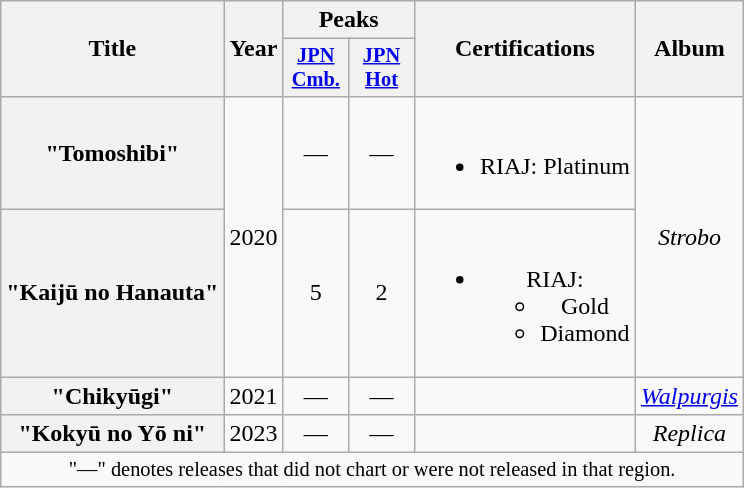<table class="wikitable plainrowheaders" style="text-align:center">
<tr>
<th scope="col" rowspan="2">Title</th>
<th scope="col" rowspan="2">Year</th>
<th scope="col" colspan="2">Peaks</th>
<th scope="col" rowspan="2">Certifications</th>
<th scope="col" rowspan="2">Album</th>
</tr>
<tr>
<th scope="col" style="width:2.75em;font-size:85%"><a href='#'>JPN<br>Cmb.</a><br></th>
<th scope="col" style="width:2.75em;font-size:85%"><a href='#'>JPN<br>Hot</a><br></th>
</tr>
<tr>
<th scope="row">"Tomoshibi"</th>
<td rowspan="2">2020</td>
<td>—</td>
<td>—</td>
<td><br><ul><li>RIAJ: Platinum </li></ul></td>
<td rowspan="2"><em>Strobo</em></td>
</tr>
<tr>
<th scope="row">"Kaijū no Hanauta"</th>
<td>5</td>
<td>2</td>
<td><br><ul><li>RIAJ:<ul><li>Gold </li><li>Diamond </li></ul></li></ul></td>
</tr>
<tr>
<th scope="row">"Chikyūgi"<br></th>
<td>2021</td>
<td>—</td>
<td>—</td>
<td></td>
<td><em><a href='#'>Walpurgis</a></em></td>
</tr>
<tr>
<th scope="row">"Kokyū no Yō ni"</th>
<td>2023</td>
<td>—</td>
<td>—</td>
<td></td>
<td><em>Replica</em></td>
</tr>
<tr>
<td colspan="6" style="font-size:85%">"—" denotes releases that did not chart or were not released in that region.</td>
</tr>
</table>
